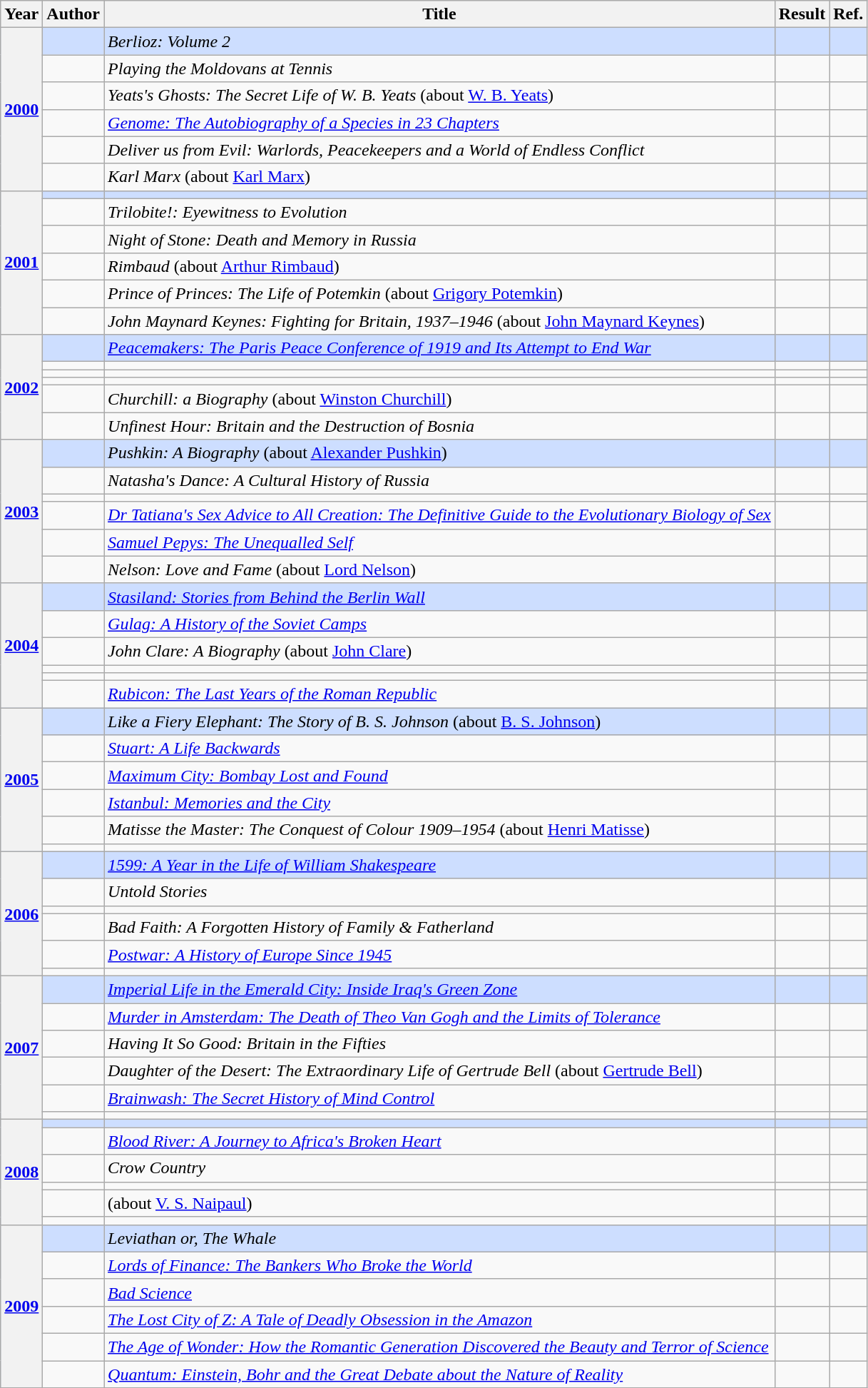<table class="wikitable sortable mw-collapsible">
<tr>
<th>Year</th>
<th>Author</th>
<th>Title</th>
<th>Result</th>
<th>Ref.</th>
</tr>
<tr style="background:#cddeff">
<th rowspan="6"><a href='#'>2000</a></th>
<td></td>
<td><em>Berlioz: Volume 2</em></td>
<td></td>
<td></td>
</tr>
<tr>
<td></td>
<td><em>Playing the Moldovans at Tennis</em></td>
<td></td>
<td></td>
</tr>
<tr>
<td></td>
<td><em>Yeats's Ghosts: The Secret Life of W. B. Yeats</em> (about <a href='#'>W. B. Yeats</a>)</td>
<td></td>
<td></td>
</tr>
<tr>
<td></td>
<td><em><a href='#'>Genome: The Autobiography of a Species in 23 Chapters</a></em></td>
<td></td>
<td></td>
</tr>
<tr>
<td></td>
<td><em>Deliver us from Evil: Warlords, Peacekeepers and a World of Endless Conflict</em></td>
<td></td>
<td></td>
</tr>
<tr>
<td></td>
<td><em>Karl Marx</em> (about <a href='#'>Karl Marx</a>)</td>
<td></td>
<td></td>
</tr>
<tr style="background:#cddeff">
<th rowspan="6"><a href='#'>2001</a></th>
<td></td>
<td><em></em></td>
<td></td>
<td></td>
</tr>
<tr>
<td></td>
<td><em>Trilobite!: Eyewitness to Evolution</em></td>
<td></td>
<td></td>
</tr>
<tr>
<td></td>
<td><em>Night of Stone: Death and Memory in Russia</em></td>
<td></td>
<td></td>
</tr>
<tr>
<td></td>
<td><em>Rimbaud</em> (about <a href='#'>Arthur Rimbaud</a>)</td>
<td></td>
<td></td>
</tr>
<tr>
<td></td>
<td><em>Prince of Princes: The Life of Potemkin</em> (about <a href='#'>Grigory Potemkin</a>)</td>
<td></td>
<td></td>
</tr>
<tr>
<td></td>
<td><em>John Maynard Keynes: Fighting for Britain, 1937–1946</em> (about <a href='#'>John Maynard Keynes</a>)</td>
<td></td>
<td></td>
</tr>
<tr style="background:#cddeff">
<th rowspan="6"><a href='#'>2002</a></th>
<td></td>
<td><em><a href='#'>Peacemakers: The Paris Peace Conference of 1919 and Its Attempt to End War</a></em></td>
<td></td>
<td></td>
</tr>
<tr>
<td></td>
<td><em></em></td>
<td></td>
<td></td>
</tr>
<tr>
<td></td>
<td><em></em></td>
<td></td>
<td></td>
</tr>
<tr>
<td></td>
<td><em></em></td>
<td></td>
<td></td>
</tr>
<tr>
<td></td>
<td><em>Churchill: a Biography</em> (about <a href='#'>Winston Churchill</a>)</td>
<td></td>
<td></td>
</tr>
<tr>
<td></td>
<td><em>Unfinest Hour: Britain and the Destruction of Bosnia</em></td>
<td></td>
<td></td>
</tr>
<tr style="background:#cddeff">
<th rowspan="6"><a href='#'>2003</a></th>
<td></td>
<td><em>Pushkin: A Biography</em> (about <a href='#'>Alexander Pushkin</a>)</td>
<td></td>
<td></td>
</tr>
<tr>
<td></td>
<td><em>Natasha's Dance: A Cultural History of Russia</em></td>
<td></td>
<td></td>
</tr>
<tr>
<td></td>
<td><em></em></td>
<td></td>
<td></td>
</tr>
<tr>
<td></td>
<td><em><a href='#'>Dr Tatiana's Sex Advice to All Creation: The Definitive Guide to the Evolutionary Biology of Sex</a></em></td>
<td></td>
<td></td>
</tr>
<tr>
<td></td>
<td><em><a href='#'>Samuel Pepys: The Unequalled Self</a></em></td>
<td></td>
<td></td>
</tr>
<tr>
<td></td>
<td><em>Nelson: Love and Fame</em> (about <a href='#'>Lord Nelson</a>)</td>
<td></td>
<td></td>
</tr>
<tr style="background:#cddeff">
<th rowspan="6"><a href='#'>2004</a></th>
<td></td>
<td><em><a href='#'>Stasiland: Stories from Behind the Berlin Wall</a></em></td>
<td></td>
<td></td>
</tr>
<tr>
<td></td>
<td><em><a href='#'>Gulag: A History of the Soviet Camps</a></em></td>
<td></td>
<td></td>
</tr>
<tr>
<td></td>
<td><em>John Clare: A Biography</em> (about <a href='#'>John Clare</a>)</td>
<td></td>
<td></td>
</tr>
<tr>
<td></td>
<td><em></em></td>
<td></td>
<td></td>
</tr>
<tr>
<td></td>
<td><em></em></td>
<td></td>
<td></td>
</tr>
<tr>
<td></td>
<td><em><a href='#'>Rubicon: The Last Years of the Roman Republic</a></em></td>
<td></td>
<td></td>
</tr>
<tr style="background:#cddeff">
<th rowspan="6"><a href='#'>2005</a></th>
<td></td>
<td><em>Like a Fiery Elephant: The Story of B. S. Johnson</em> (about <a href='#'>B. S. Johnson</a>)</td>
<td></td>
<td></td>
</tr>
<tr>
<td></td>
<td><em><a href='#'>Stuart: A Life Backwards</a></em></td>
<td></td>
<td></td>
</tr>
<tr>
<td></td>
<td><em><a href='#'>Maximum City: Bombay Lost and Found</a></em></td>
<td></td>
<td></td>
</tr>
<tr>
<td></td>
<td><em><a href='#'>Istanbul: Memories and the City</a></em></td>
<td></td>
<td></td>
</tr>
<tr>
<td></td>
<td><em>Matisse the Master: The Conquest of Colour 1909–1954</em> (about <a href='#'>Henri Matisse</a>)</td>
<td></td>
<td></td>
</tr>
<tr>
<td></td>
<td><em></em></td>
<td></td>
<td></td>
</tr>
<tr style="background:#cddeff">
<th rowspan="6"><a href='#'>2006</a></th>
<td></td>
<td><em><a href='#'>1599: A Year in the Life of William Shakespeare</a></em></td>
<td></td>
<td></td>
</tr>
<tr>
<td></td>
<td><em>Untold Stories</em></td>
<td></td>
<td></td>
</tr>
<tr>
<td></td>
<td><em></em></td>
<td></td>
<td></td>
</tr>
<tr>
<td></td>
<td><em>Bad Faith: A Forgotten History of Family & Fatherland</em></td>
<td></td>
<td></td>
</tr>
<tr>
<td></td>
<td><em><a href='#'>Postwar: A History of Europe Since 1945</a></em></td>
<td></td>
<td></td>
</tr>
<tr>
<td></td>
<td><em></em></td>
<td></td>
<td></td>
</tr>
<tr style="background:#cddeff">
<th rowspan="6"><a href='#'>2007</a></th>
<td></td>
<td><em><a href='#'>Imperial Life in the Emerald City: Inside Iraq's Green Zone</a></em></td>
<td></td>
<td></td>
</tr>
<tr>
<td></td>
<td><em><a href='#'>Murder in Amsterdam: The Death of Theo Van Gogh and the Limits of Tolerance</a></em></td>
<td></td>
<td></td>
</tr>
<tr>
<td></td>
<td><em>Having It So Good: Britain in the Fifties</em></td>
<td></td>
<td></td>
</tr>
<tr>
<td></td>
<td><em>Daughter of the Desert: The Extraordinary Life of Gertrude Bell</em> (about <a href='#'>Gertrude Bell</a>)</td>
<td></td>
<td></td>
</tr>
<tr>
<td></td>
<td><em><a href='#'>Brainwash: The Secret History of Mind Control</a></em></td>
<td></td>
<td></td>
</tr>
<tr>
<td></td>
<td><em></em></td>
<td></td>
<td></td>
</tr>
<tr style="background:#cddeff">
<th rowspan="6"><a href='#'>2008</a></th>
<td></td>
<td><em></em></td>
<td></td>
<td></td>
</tr>
<tr>
<td></td>
<td><em><a href='#'>Blood River: A Journey to Africa's Broken Heart</a></em></td>
<td></td>
<td></td>
</tr>
<tr>
<td></td>
<td><em>Crow Country</em></td>
<td></td>
<td></td>
</tr>
<tr>
<td></td>
<td><em></em></td>
<td></td>
<td></td>
</tr>
<tr>
<td></td>
<td><em></em> (about <a href='#'>V. S. Naipaul</a>)</td>
<td></td>
<td></td>
</tr>
<tr>
<td></td>
<td><em></em></td>
<td></td>
<td></td>
</tr>
<tr style="background:#cddeff">
<th rowspan="6"><a href='#'>2009</a></th>
<td></td>
<td><em>Leviathan or, The Whale</em></td>
<td></td>
<td></td>
</tr>
<tr>
<td></td>
<td><em><a href='#'>Lords of Finance: The Bankers Who Broke the World</a></em></td>
<td></td>
<td></td>
</tr>
<tr>
<td></td>
<td><em><a href='#'>Bad Science</a></em></td>
<td></td>
<td></td>
</tr>
<tr>
<td></td>
<td><em><a href='#'>The Lost City of Z: A Tale of Deadly Obsession in the Amazon</a></em></td>
<td></td>
<td></td>
</tr>
<tr>
<td></td>
<td><em><a href='#'>The Age of Wonder: How the Romantic Generation Discovered the Beauty and Terror of Science</a></em></td>
<td></td>
<td></td>
</tr>
<tr>
<td></td>
<td><em><a href='#'>Quantum: Einstein, Bohr and the Great Debate about the Nature of Reality</a></em></td>
<td></td>
<td></td>
</tr>
</table>
